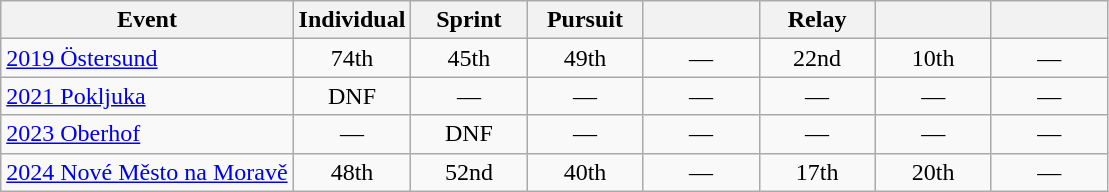<table class="wikitable" style="text-align: center;">
<tr ">
<th>Event</th>
<th style="width:70px;">Individual</th>
<th style="width:70px;">Sprint</th>
<th style="width:70px;">Pursuit</th>
<th style="width:70px;"></th>
<th style="width:70px;">Relay</th>
<th style="width:70px;"></th>
<th style="width:70px;"></th>
</tr>
<tr>
<td align=left> <a href='#'>2019 Östersund</a></td>
<td>74th</td>
<td>45th</td>
<td>49th</td>
<td>—</td>
<td>22nd</td>
<td>10th</td>
<td>—</td>
</tr>
<tr>
<td align="left"> <a href='#'>2021 Pokljuka</a></td>
<td>DNF</td>
<td>—</td>
<td>—</td>
<td>—</td>
<td>—</td>
<td>—</td>
<td>—</td>
</tr>
<tr>
<td align="left"> <a href='#'>2023 Oberhof</a></td>
<td>—</td>
<td>DNF</td>
<td>—</td>
<td>—</td>
<td>—</td>
<td>—</td>
<td>—</td>
</tr>
<tr>
<td align="left"> <a href='#'>2024 Nové Město na Moravě</a></td>
<td>48th</td>
<td>52nd</td>
<td>40th</td>
<td>—</td>
<td>17th</td>
<td>20th</td>
<td>—</td>
</tr>
</table>
